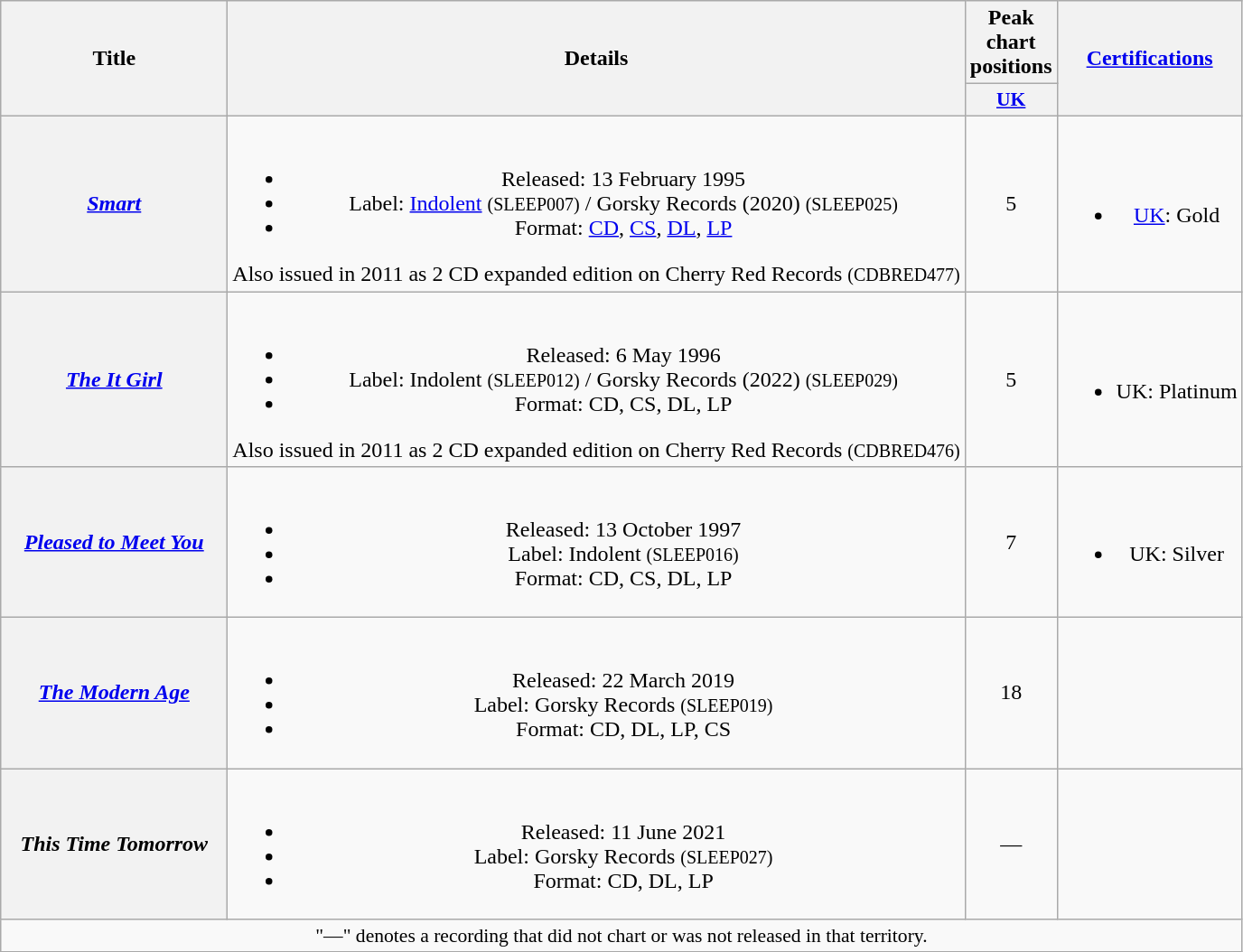<table class="wikitable plainrowheaders" style="text-align:center;">
<tr>
<th scope="col" rowspan="2" style="width:10em;">Title</th>
<th scope="col" rowspan="2">Details</th>
<th scope="col" colspan="1">Peak chart positions</th>
<th scope="col" rowspan="2"><a href='#'>Certifications</a></th>
</tr>
<tr>
<th scope="col" style="width:2.5em;font-size:90%;"><a href='#'>UK</a><br></th>
</tr>
<tr>
<th scope="row"><em><a href='#'>Smart</a></em></th>
<td><br><ul><li>Released: 13 February 1995</li><li>Label: <a href='#'>Indolent</a> <small>(SLEEP007)</small> / Gorsky Records (2020) <small>(SLEEP025)</small></li><li>Format: <a href='#'>CD</a>, <a href='#'>CS</a>, <a href='#'>DL</a>, <a href='#'>LP</a></li></ul>Also issued in 2011 as 2 CD expanded edition on Cherry Red Records <small>(CDBRED477)</small></td>
<td>5</td>
<td><br><ul><li><a href='#'>UK</a>: Gold</li></ul></td>
</tr>
<tr>
<th scope="row"><em><a href='#'>The It Girl</a></em></th>
<td><br><ul><li>Released: 6 May 1996</li><li>Label: Indolent <small>(SLEEP012)</small> / Gorsky Records (2022) <small>(SLEEP029)</small></li><li>Format: CD, CS, DL, LP</li></ul>Also issued in 2011 as 2 CD expanded edition on Cherry Red Records <small>(CDBRED476)</small></td>
<td>5</td>
<td><br><ul><li>UK: Platinum</li></ul></td>
</tr>
<tr>
<th scope="row"><em><a href='#'>Pleased to Meet You</a></em></th>
<td><br><ul><li>Released: 13 October 1997</li><li>Label: Indolent <small>(SLEEP016)</small></li><li>Format: CD, CS, DL, LP</li></ul></td>
<td>7</td>
<td><br><ul><li>UK: Silver</li></ul></td>
</tr>
<tr>
<th scope="row"><em><a href='#'>The Modern Age</a></em></th>
<td><br><ul><li>Released: 22 March 2019</li><li>Label: Gorsky Records <small>(SLEEP019)</small></li><li>Format: CD, DL, LP, CS</li></ul></td>
<td>18</td>
<td></td>
</tr>
<tr>
<th scope="row"><em>This Time Tomorrow</em></th>
<td><br><ul><li>Released: 11 June 2021</li><li>Label: Gorsky Records <small>(SLEEP027)</small></li><li>Format: CD, DL, LP</li></ul></td>
<td>—</td>
<td></td>
</tr>
<tr>
<td colspan="14" style="font-size:90%">"—" denotes a recording that did not chart or was not released in that territory.</td>
</tr>
</table>
